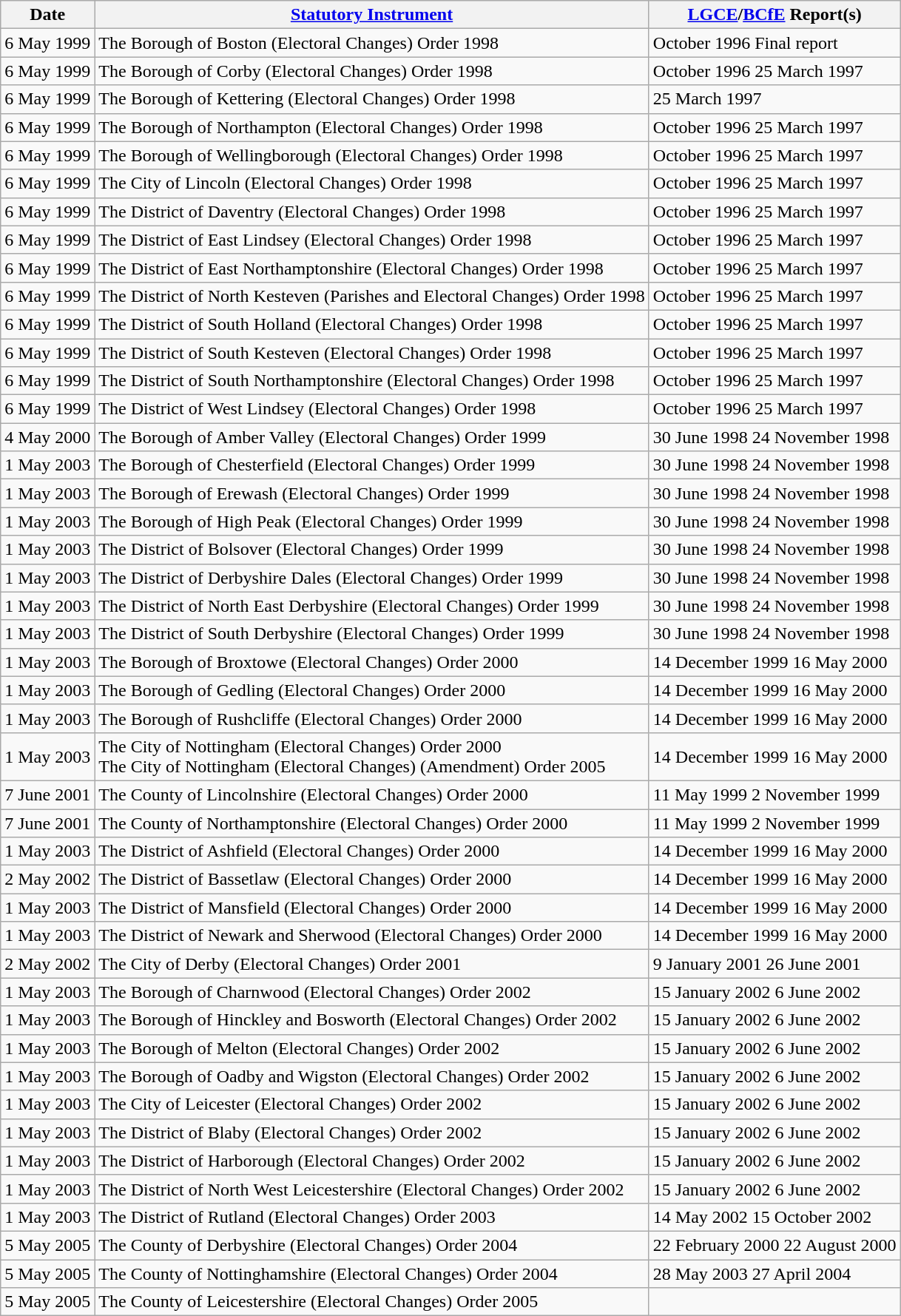<table class="wikitable sortable">
<tr>
<th>Date</th>
<th><a href='#'>Statutory Instrument</a></th>
<th><a href='#'>LGCE</a>/<a href='#'>BCfE</a> Report(s)</th>
</tr>
<tr>
<td>6 May 1999</td>
<td>The Borough of Boston (Electoral Changes) Order 1998</td>
<td> October 1996 Final report</td>
</tr>
<tr>
<td>6 May 1999</td>
<td>The Borough of Corby (Electoral Changes) Order 1998</td>
<td> October 1996  25 March 1997</td>
</tr>
<tr>
<td>6 May 1999</td>
<td>The Borough of Kettering (Electoral Changes) Order 1998</td>
<td>   25 March 1997</td>
</tr>
<tr>
<td>6 May 1999</td>
<td>The Borough of Northampton (Electoral Changes) Order 1998</td>
<td> October 1996  25 March 1997</td>
</tr>
<tr>
<td>6 May 1999</td>
<td>The Borough of Wellingborough (Electoral Changes) Order 1998</td>
<td> October 1996  25 March 1997</td>
</tr>
<tr>
<td>6 May 1999</td>
<td>The City of Lincoln (Electoral Changes) Order 1998</td>
<td> October 1996  25 March 1997</td>
</tr>
<tr>
<td>6 May 1999</td>
<td>The District of Daventry (Electoral Changes) Order 1998</td>
<td> October 1996  25 March 1997</td>
</tr>
<tr>
<td>6 May 1999</td>
<td>The District of East Lindsey (Electoral Changes) Order 1998</td>
<td> October 1996  25 March 1997</td>
</tr>
<tr>
<td>6 May 1999</td>
<td>The District of East Northamptonshire (Electoral Changes) Order 1998</td>
<td> October 1996  25 March 1997</td>
</tr>
<tr>
<td>6 May 1999</td>
<td>The District of North Kesteven (Parishes and Electoral Changes) Order 1998</td>
<td> October 1996  25 March 1997</td>
</tr>
<tr>
<td>6 May 1999</td>
<td>The District of South Holland (Electoral Changes) Order 1998</td>
<td> October 1996  25 March 1997</td>
</tr>
<tr>
<td>6 May 1999</td>
<td>The District of South Kesteven (Electoral Changes) Order 1998</td>
<td> October 1996  25 March 1997</td>
</tr>
<tr>
<td>6 May 1999</td>
<td>The District of South Northamptonshire (Electoral Changes) Order 1998</td>
<td> October 1996  25 March 1997</td>
</tr>
<tr>
<td>6 May 1999</td>
<td>The District of West Lindsey (Electoral Changes) Order 1998</td>
<td> October 1996  25 March 1997</td>
</tr>
<tr>
<td>4 May 2000</td>
<td>The Borough of Amber Valley (Electoral Changes) Order 1999</td>
<td> 30 June 1998  24 November 1998</td>
</tr>
<tr>
<td>1 May 2003</td>
<td>The Borough of Chesterfield (Electoral Changes) Order 1999</td>
<td> 30 June 1998  24 November 1998</td>
</tr>
<tr>
<td>1 May 2003</td>
<td>The Borough of Erewash (Electoral Changes) Order 1999</td>
<td> 30 June 1998  24 November 1998</td>
</tr>
<tr>
<td>1 May 2003</td>
<td>The Borough of High Peak (Electoral Changes) Order 1999</td>
<td> 30 June 1998  24 November 1998</td>
</tr>
<tr>
<td>1 May 2003</td>
<td>The District of Bolsover (Electoral Changes) Order 1999</td>
<td> 30 June 1998  24 November 1998</td>
</tr>
<tr>
<td>1 May 2003</td>
<td>The District of Derbyshire Dales (Electoral Changes) Order 1999</td>
<td> 30 June 1998  24 November 1998</td>
</tr>
<tr>
<td>1 May 2003</td>
<td>The District of North East Derbyshire (Electoral Changes) Order 1999</td>
<td> 30 June 1998  24 November 1998</td>
</tr>
<tr>
<td>1 May 2003</td>
<td>The District of South Derbyshire (Electoral Changes) Order 1999</td>
<td> 30 June 1998  24 November 1998</td>
</tr>
<tr>
<td>1 May 2003</td>
<td>The Borough of Broxtowe (Electoral Changes) Order 2000</td>
<td> 14 December 1999  16 May 2000</td>
</tr>
<tr>
<td>1 May 2003</td>
<td>The Borough of Gedling (Electoral Changes) Order 2000</td>
<td> 14 December 1999  16 May 2000</td>
</tr>
<tr>
<td>1 May 2003</td>
<td>The Borough of Rushcliffe (Electoral Changes) Order 2000</td>
<td> 14 December 1999  16 May 2000</td>
</tr>
<tr>
<td>1 May 2003</td>
<td>The City of Nottingham (Electoral Changes) Order 2000<br>The City of Nottingham (Electoral Changes) (Amendment) Order 2005</td>
<td> 14 December 1999  16 May 2000</td>
</tr>
<tr>
<td>7 June 2001</td>
<td>The County of Lincolnshire (Electoral Changes) Order 2000</td>
<td> 11 May 1999  2 November 1999</td>
</tr>
<tr>
<td>7 June 2001</td>
<td>The County of Northamptonshire (Electoral Changes) Order 2000</td>
<td> 11 May 1999  2 November 1999</td>
</tr>
<tr>
<td>1 May 2003</td>
<td>The District of Ashfield (Electoral Changes) Order 2000</td>
<td> 14 December 1999  16 May 2000</td>
</tr>
<tr>
<td>2 May 2002</td>
<td>The District of Bassetlaw (Electoral Changes) Order 2000</td>
<td> 14 December 1999  16 May 2000</td>
</tr>
<tr>
<td>1 May 2003</td>
<td>The District of Mansfield (Electoral Changes) Order 2000</td>
<td> 14 December 1999  16 May 2000</td>
</tr>
<tr>
<td>1 May 2003</td>
<td>The District of Newark and Sherwood (Electoral Changes) Order 2000</td>
<td> 14 December 1999  16 May 2000</td>
</tr>
<tr>
<td>2 May 2002</td>
<td>The City of Derby (Electoral Changes) Order 2001</td>
<td> 9 January 2001  26 June 2001</td>
</tr>
<tr>
<td>1 May 2003</td>
<td>The Borough of Charnwood (Electoral Changes) Order 2002</td>
<td> 15 January 2002  6 June 2002</td>
</tr>
<tr>
<td>1 May 2003</td>
<td>The Borough of Hinckley and Bosworth (Electoral Changes) Order 2002</td>
<td> 15 January 2002  6 June 2002</td>
</tr>
<tr>
<td>1 May 2003</td>
<td>The Borough of Melton (Electoral Changes) Order 2002</td>
<td> 15 January 2002  6 June 2002</td>
</tr>
<tr>
<td>1 May 2003</td>
<td>The Borough of Oadby and Wigston (Electoral Changes) Order 2002</td>
<td> 15 January 2002  6 June 2002</td>
</tr>
<tr>
<td>1 May 2003</td>
<td>The City of Leicester (Electoral Changes) Order 2002</td>
<td> 15 January 2002  6 June 2002</td>
</tr>
<tr>
<td>1 May 2003</td>
<td>The District of Blaby (Electoral Changes) Order 2002</td>
<td> 15 January 2002  6 June 2002</td>
</tr>
<tr>
<td>1 May 2003</td>
<td>The District of Harborough (Electoral Changes) Order 2002</td>
<td> 15 January 2002  6 June 2002</td>
</tr>
<tr>
<td>1 May 2003</td>
<td>The District of North West Leicestershire (Electoral Changes) Order 2002</td>
<td> 15 January 2002  6 June 2002</td>
</tr>
<tr>
<td>1 May 2003</td>
<td>The District of Rutland (Electoral Changes) Order 2003</td>
<td> 14 May 2002  15 October 2002</td>
</tr>
<tr>
<td>5 May 2005</td>
<td>The County of Derbyshire (Electoral Changes) Order 2004</td>
<td> 22 February 2000  22 August 2000</td>
</tr>
<tr>
<td>5 May 2005</td>
<td>The County of Nottinghamshire (Electoral Changes) Order 2004</td>
<td> 28 May 2003  27 April 2004</td>
</tr>
<tr>
<td>5 May 2005</td>
<td>The County of Leicestershire (Electoral Changes) Order 2005</td>
<td> </td>
</tr>
</table>
